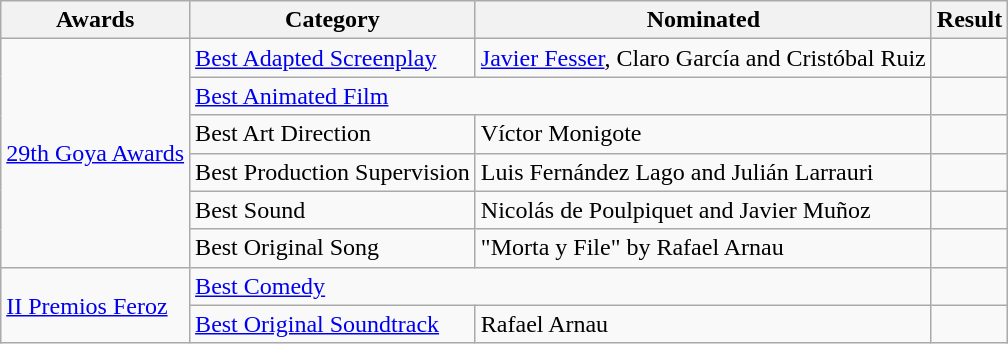<table class=wikitable>
<tr>
<th>Awards</th>
<th>Category</th>
<th>Nominated</th>
<th>Result</th>
</tr>
<tr>
<td rowspan=6><a href='#'>29th Goya Awards</a></td>
<td><a href='#'>Best Adapted Screenplay</a></td>
<td><a href='#'>Javier Fesser</a>, Claro García and Cristóbal Ruiz</td>
<td></td>
</tr>
<tr>
<td colspan=2><a href='#'>Best Animated Film</a></td>
<td></td>
</tr>
<tr>
<td>Best Art Direction</td>
<td>Víctor Monigote</td>
<td></td>
</tr>
<tr>
<td>Best Production Supervision</td>
<td>Luis Fernández Lago and Julián Larrauri</td>
<td></td>
</tr>
<tr>
<td>Best Sound</td>
<td>Nicolás de Poulpiquet and Javier Muñoz</td>
<td></td>
</tr>
<tr>
<td>Best Original Song</td>
<td>"Morta y File" by Rafael Arnau</td>
<td></td>
</tr>
<tr>
<td rowspan=2><a href='#'>II Premios Feroz</a></td>
<td colspan=2><a href='#'>Best Comedy</a></td>
<td></td>
</tr>
<tr>
<td><a href='#'>Best Original Soundtrack</a></td>
<td>Rafael Arnau</td>
<td></td>
</tr>
</table>
